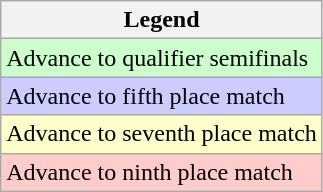<table class="wikitable">
<tr>
<th>Legend</th>
</tr>
<tr bgcolor=ccffcc>
<td>Advance to qualifier semifinals</td>
</tr>
<tr bgcolor=ccccff>
<td>Advance to fifth place match</td>
</tr>
<tr bgcolor=ffffcc>
<td>Advance to seventh place match</td>
</tr>
<tr bgcolor=ffcccc>
<td>Advance to ninth place match</td>
</tr>
</table>
